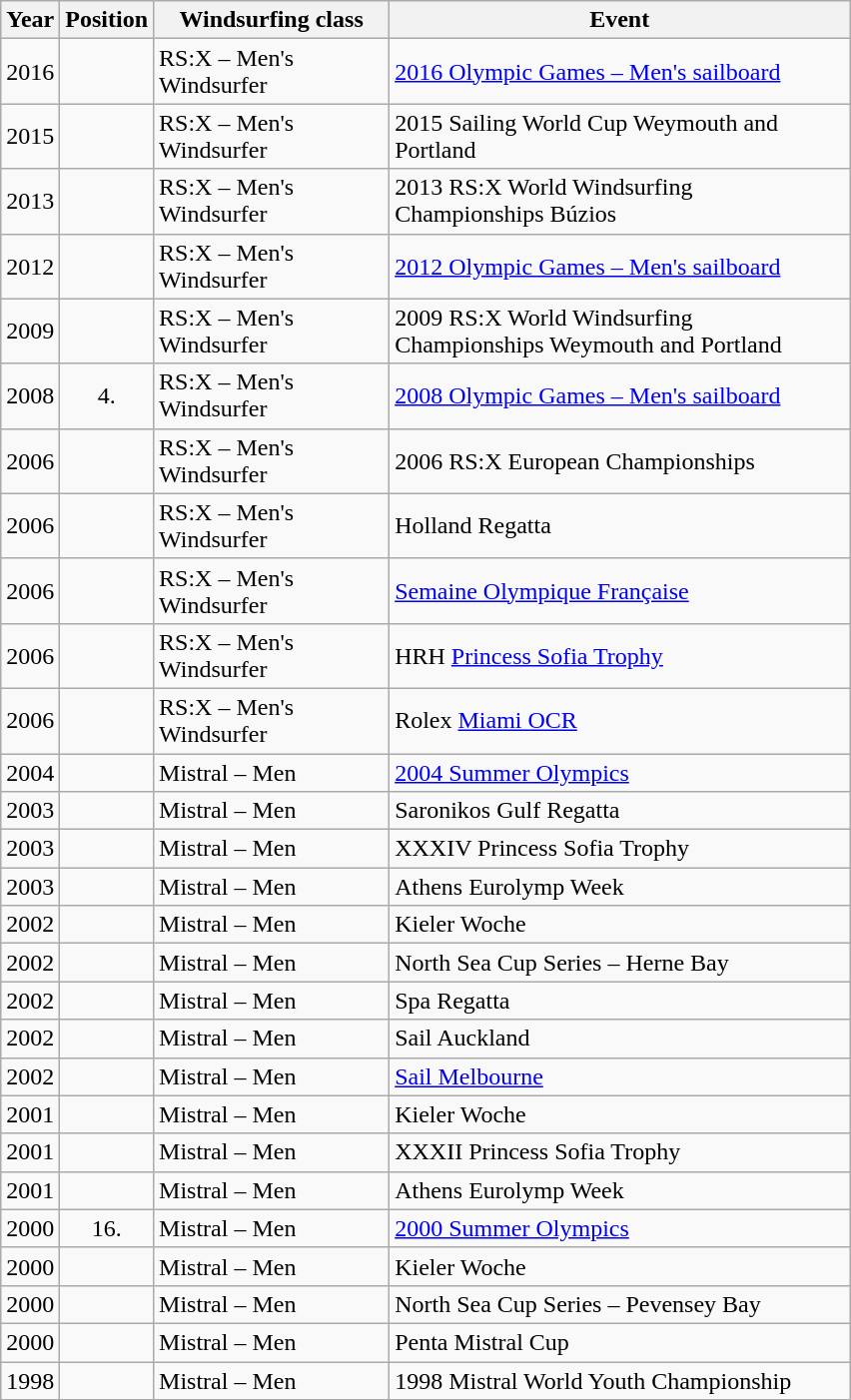<table class="wikitable">
<tr>
<th width="30">Year</th>
<th width="20">Position</th>
<th width="150">Windsurfing class</th>
<th width="300">Event</th>
</tr>
<tr>
<td>2016</td>
<td align="center"></td>
<td>RS:X – Men's Windsurfer</td>
<td> <a href='#'>2016 Olympic Games – Men's sailboard</a></td>
</tr>
<tr>
<td>2015</td>
<td align="center"></td>
<td>RS:X – Men's Windsurfer</td>
<td>2015 Sailing World Cup Weymouth and Portland</td>
</tr>
<tr>
<td>2013</td>
<td align="center"></td>
<td>RS:X – Men's Windsurfer</td>
<td>2013 RS:X World Windsurfing Championships Búzios</td>
</tr>
<tr>
<td>2012</td>
<td align="center"></td>
<td>RS:X – Men's Windsurfer</td>
<td> <a href='#'>2012 Olympic Games – Men's sailboard</a></td>
</tr>
<tr>
<td>2009</td>
<td align="center"></td>
<td>RS:X – Men's Windsurfer</td>
<td>2009 RS:X World Windsurfing Championships Weymouth and Portland</td>
</tr>
<tr>
<td>2008</td>
<td align="center">4.</td>
<td>RS:X – Men's Windsurfer</td>
<td> <a href='#'>2008 Olympic Games – Men's sailboard</a></td>
</tr>
<tr>
<td>2006</td>
<td align="center"></td>
<td>RS:X – Men's Windsurfer</td>
<td> 2006 RS:X European Championships</td>
</tr>
<tr>
<td>2006</td>
<td align="center"></td>
<td>RS:X – Men's Windsurfer</td>
<td> Holland Regatta</td>
</tr>
<tr>
<td>2006</td>
<td align="center"></td>
<td>RS:X – Men's Windsurfer</td>
<td> <a href='#'>Semaine Olympique Française</a></td>
</tr>
<tr>
<td>2006</td>
<td align="center"></td>
<td>RS:X – Men's Windsurfer</td>
<td> HRH <a href='#'>Princess Sofia Trophy</a></td>
</tr>
<tr>
<td>2006</td>
<td align="center"></td>
<td>RS:X – Men's Windsurfer</td>
<td> Rolex <a href='#'>Miami OCR</a></td>
</tr>
<tr>
<td>2004</td>
<td align="center"></td>
<td>Mistral – Men</td>
<td> <a href='#'>2004 Summer Olympics</a></td>
</tr>
<tr>
<td>2003</td>
<td align="center"></td>
<td>Mistral – Men</td>
<td> Saronikos Gulf Regatta</td>
</tr>
<tr>
<td>2003</td>
<td align="center"></td>
<td>Mistral – Men</td>
<td> XXXIV Princess Sofia Trophy</td>
</tr>
<tr>
<td>2003</td>
<td align="center"></td>
<td>Mistral – Men</td>
<td> Athens Eurolymp Week</td>
</tr>
<tr>
<td>2002</td>
<td align="center"></td>
<td>Mistral – Men</td>
<td> Kieler Woche</td>
</tr>
<tr>
<td>2002</td>
<td align="center"></td>
<td>Mistral – Men</td>
<td> North Sea Cup Series – Herne Bay</td>
</tr>
<tr>
<td>2002</td>
<td align="center"></td>
<td>Mistral – Men</td>
<td> Spa Regatta</td>
</tr>
<tr>
<td>2002</td>
<td align="center"></td>
<td>Mistral – Men</td>
<td> Sail Auckland</td>
</tr>
<tr>
<td>2002</td>
<td align="center"></td>
<td>Mistral – Men</td>
<td> <a href='#'>Sail Melbourne</a></td>
</tr>
<tr>
<td>2001</td>
<td align="center"></td>
<td>Mistral – Men</td>
<td> Kieler Woche</td>
</tr>
<tr>
<td>2001</td>
<td align="center"></td>
<td>Mistral – Men</td>
<td> XXXII Princess Sofia Trophy</td>
</tr>
<tr>
<td>2001</td>
<td align="center"></td>
<td>Mistral – Men</td>
<td> Athens Eurolymp Week</td>
</tr>
<tr>
<td>2000</td>
<td align="center">16.</td>
<td>Mistral – Men</td>
<td> <a href='#'>2000 Summer Olympics</a></td>
</tr>
<tr>
<td>2000</td>
<td align="center"></td>
<td>Mistral – Men</td>
<td> Kieler Woche</td>
</tr>
<tr>
<td>2000</td>
<td align="center"></td>
<td>Mistral – Men</td>
<td> North Sea Cup Series – Pevensey Bay</td>
</tr>
<tr>
<td>2000</td>
<td align="center"></td>
<td>Mistral – Men</td>
<td> Penta Mistral Cup</td>
</tr>
<tr>
<td>1998</td>
<td align="center"></td>
<td>Mistral – Men</td>
<td> 1998 Mistral World Youth Championship</td>
</tr>
</table>
